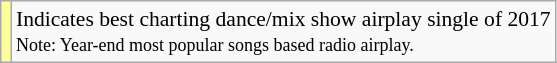<table class="wikitable" style="font-size:90%;">
<tr>
<td style="background-color:#FFFF99"></td>
<td>Indicates best charting dance/mix show airplay single of 2017  <br> <small>Note: Year-end most popular songs based radio airplay.</small></td>
</tr>
</table>
